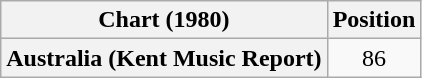<table class="wikitable plainrowheaders" style="text-align:center">
<tr>
<th scope="col">Chart (1980)</th>
<th scope="col">Position</th>
</tr>
<tr>
<th scope="row">Australia (Kent Music Report)</th>
<td>86</td>
</tr>
</table>
